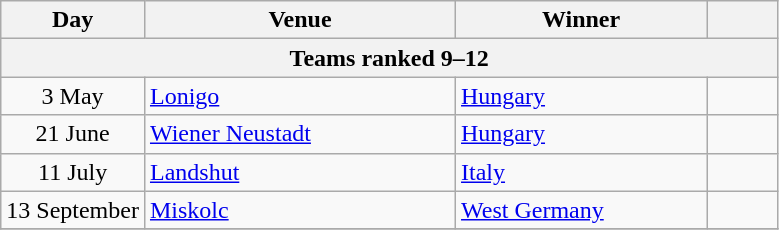<table class=wikitable>
<tr>
<th>Day</th>
<th width=200px>Venue</th>
<th width=160px>Winner</th>
<th width=40px></th>
</tr>
<tr>
<th colspan=4>Teams ranked 9–12</th>
</tr>
<tr>
<td align=center>3 May</td>
<td> <a href='#'>Lonigo</a></td>
<td> <a href='#'>Hungary</a></td>
</tr>
<tr>
<td align=center>21 June</td>
<td> <a href='#'>Wiener Neustadt</a></td>
<td> <a href='#'>Hungary</a></td>
<td align=center></td>
</tr>
<tr>
<td align=center>11 July</td>
<td> <a href='#'>Landshut</a></td>
<td> <a href='#'>Italy</a></td>
<td align=center></td>
</tr>
<tr>
<td align=center>13 September</td>
<td> <a href='#'>Miskolc</a></td>
<td> <a href='#'>West Germany</a></td>
<td align=center></td>
</tr>
<tr>
</tr>
</table>
